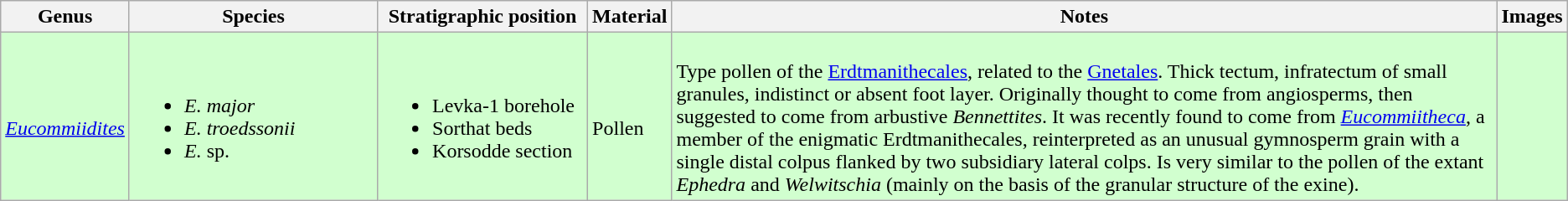<table class = "wikitable">
<tr>
<th>Genus</th>
<th width="190px">Species</th>
<th width="160px">Stratigraphic position</th>
<th>Material</th>
<th>Notes</th>
<th>Images</th>
</tr>
<tr>
<td style="background:#D1FFCF;"><br><em><a href='#'>Eucommiidites</a></em></td>
<td style="background:#D1FFCF;"><br><ul><li><em>E. major</em></li><li><em>E. troedssonii</em></li><li><em>E.</em> sp.</li></ul></td>
<td style="background:#D1FFCF;"><br><ul><li>Levka-1 borehole</li><li>Sorthat beds</li><li>Korsodde section</li></ul></td>
<td style="background:#D1FFCF;"><br>Pollen</td>
<td style="background:#D1FFCF;"><br>Type pollen of the <a href='#'>Erdtmanithecales</a>, related to the <a href='#'>Gnetales</a>. Thick tectum, infratectum of small granules, indistinct or absent foot layer. Originally thought to come from angiosperms, then suggested to come from arbustive <em>Bennettites</em>. It was recently found to come from <em><a href='#'>Eucommiitheca</a></em>, a member of the enigmatic Erdtmanithecales, reinterpreted as an unusual gymnosperm grain with a single distal colpus flanked by two subsidiary lateral colps. Is very similar to the pollen of the extant <em>Ephedra</em> and <em>Welwitschia</em> (mainly on the basis of the granular structure of the exine).</td>
<td style="background:#D1FFCF;"></td>
</tr>
</table>
